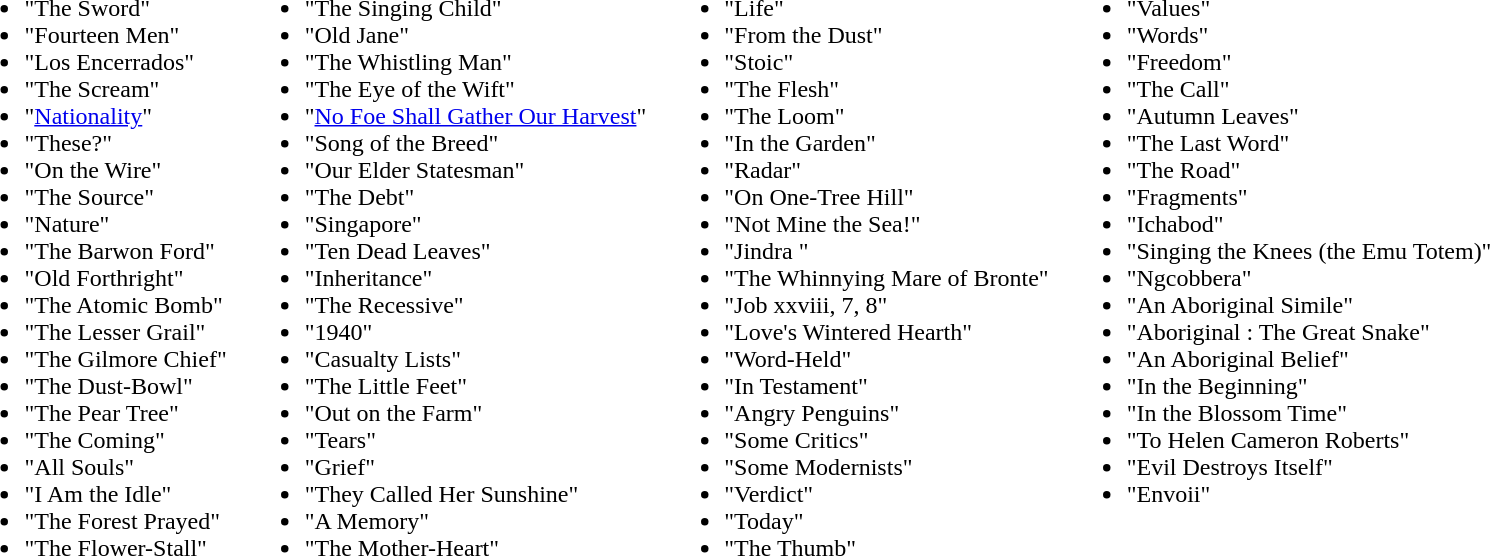<table border="0" cellpadding="5">
<tr ---->
<td valign="top"><br><ul><li>"The Sword"</li><li>"Fourteen Men"</li><li>"Los Encerrados"</li><li>"The Scream"</li><li>"<a href='#'>Nationality</a>"</li><li>"These?"</li><li>"On the Wire"</li><li>"The Source"</li><li>"Nature"</li><li>"The Barwon Ford"</li><li>"Old Forthright"</li><li>"The Atomic Bomb"</li><li>"The Lesser Grail"</li><li>"The Gilmore Chief"</li><li>"The Dust-Bowl"</li><li>"The Pear Tree"</li><li>"The Coming"</li><li>"All Souls"</li><li>"I Am the Idle"</li><li>"The Forest Prayed"</li><li>"The Flower-Stall"</li></ul></td>
<td valign="top"><br><ul><li>"The Singing Child"</li><li>"Old Jane"</li><li>"The Whistling Man"</li><li>"The Eye of the Wift"</li><li>"<a href='#'>No Foe Shall Gather Our Harvest</a>"</li><li>"Song of the Breed"</li><li>"Our Elder Statesman"</li><li>"The Debt"</li><li>"Singapore"</li><li>"Ten Dead Leaves"</li><li>"Inheritance"</li><li>"The Recessive"</li><li>"1940"</li><li>"Casualty Lists"</li><li>"The Little Feet"</li><li>"Out on the Farm"</li><li>"Tears"</li><li>"Grief"</li><li>"They Called Her Sunshine"</li><li>"A Memory"</li><li>"The Mother-Heart"</li></ul></td>
<td valign="top"><br><ul><li>"Life"</li><li>"From the Dust"</li><li>"Stoic"</li><li>"The Flesh"</li><li>"The Loom"</li><li>"In the Garden"</li><li>"Radar"</li><li>"On One-Tree Hill"</li><li>"Not Mine the Sea!"</li><li>"Jindra "</li><li>"The Whinnying Mare of Bronte"</li><li>"Job xxviii, 7, 8"</li><li>"Love's Wintered Hearth"</li><li>"Word-Held"</li><li>"In Testament"</li><li>"Angry Penguins"</li><li>"Some Critics"</li><li>"Some Modernists"</li><li>"Verdict"</li><li>"Today"</li><li>"The Thumb"</li></ul></td>
<td valign="top"><br><ul><li>"Values"</li><li>"Words"</li><li>"Freedom"</li><li>"The Call"</li><li>"Autumn Leaves"</li><li>"The Last Word"</li><li>"The Road"</li><li>"Fragments"</li><li>"Ichabod"</li><li>"Singing the Knees (the Emu Totem)"</li><li>"Ngcobbera"</li><li>"An Aboriginal Simile"</li><li>"Aboriginal : The Great Snake"</li><li>"An Aboriginal Belief"</li><li>"In the Beginning"</li><li>"In the Blossom Time"</li><li>"To Helen Cameron Roberts"</li><li>"Evil Destroys Itself"</li><li>"Envoii"</li></ul></td>
</tr>
</table>
